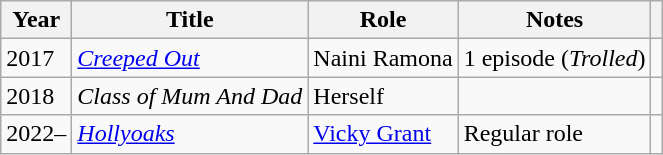<table class="wikitable sortable plainrowheaders">
<tr>
<th scope="col">Year</th>
<th scope="col">Title</th>
<th scope="col">Role</th>
<th scope="col" class="unsortable">Notes</th>
<th scope="col" class="unsortable"></th>
</tr>
<tr>
<td>2017</td>
<td><em><a href='#'>Creeped Out</a></em></td>
<td>Naini Ramona</td>
<td>1 episode (<em>Trolled</em>)</td>
<td style="text-align:center;"></td>
</tr>
<tr>
<td>2018</td>
<td><em>Class of Mum And Dad</em></td>
<td>Herself</td>
<td></td>
<td style="text-align:center;"></td>
</tr>
<tr>
<td>2022–</td>
<td><em><a href='#'>Hollyoaks</a></em></td>
<td><a href='#'>Vicky Grant</a></td>
<td>Regular role</td>
<td style="text-align:center;"></td>
</tr>
</table>
